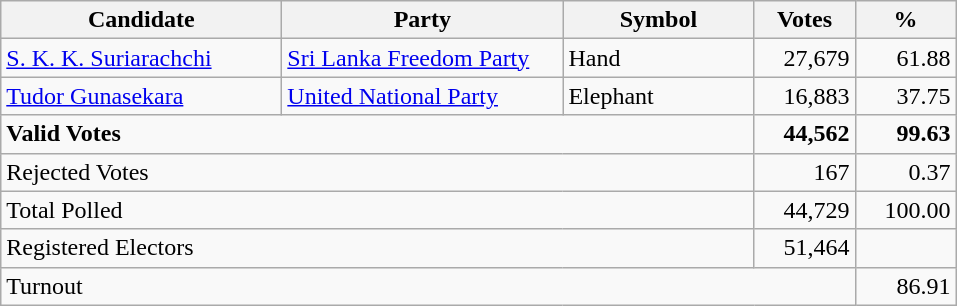<table class="wikitable" border="1" style="text-align:right;">
<tr>
<th align=left width="180">Candidate</th>
<th align=left width="180">Party</th>
<th align=left width="120">Symbol</th>
<th align=left width="60">Votes</th>
<th align=left width="60">%</th>
</tr>
<tr>
<td align=left><a href='#'>S. K. K. Suriarachchi</a></td>
<td align=left><a href='#'>Sri Lanka Freedom Party</a></td>
<td align=left>Hand</td>
<td>27,679</td>
<td>61.88</td>
</tr>
<tr>
<td align=left><a href='#'>Tudor Gunasekara</a></td>
<td align=left><a href='#'>United National Party</a></td>
<td align=left>Elephant</td>
<td>16,883</td>
<td>37.75</td>
</tr>
<tr>
<td align=left colspan=3><strong>Valid Votes</strong></td>
<td><strong>44,562</strong></td>
<td><strong>99.63</strong></td>
</tr>
<tr>
<td align=left colspan=3>Rejected Votes</td>
<td>167</td>
<td>0.37</td>
</tr>
<tr>
<td align=left colspan=3>Total Polled</td>
<td>44,729</td>
<td>100.00</td>
</tr>
<tr>
<td align=left colspan=3>Registered Electors</td>
<td>51,464</td>
<td></td>
</tr>
<tr>
<td align=left colspan=4>Turnout</td>
<td>86.91</td>
</tr>
</table>
